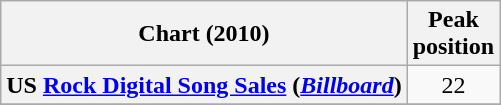<table class="wikitable plainrowheaders" style="text-align:center">
<tr>
<th scope="col">Chart (2010)</th>
<th scope="col">Peak<br> position</th>
</tr>
<tr>
<th scope="row">US <a href='#'>Rock Digital Song Sales</a> (<a href='#'><em>Billboard</em></a>)</th>
<td>22</td>
</tr>
<tr>
</tr>
</table>
